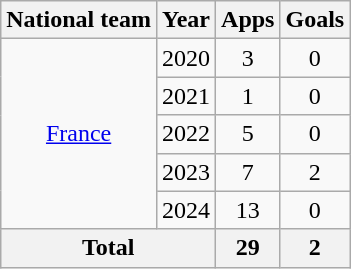<table class="wikitable" style="text-align: center;">
<tr>
<th>National team</th>
<th>Year</th>
<th>Apps</th>
<th>Goals</th>
</tr>
<tr>
<td rowspan="5"><a href='#'>France</a></td>
<td>2020</td>
<td>3</td>
<td>0</td>
</tr>
<tr>
<td>2021</td>
<td>1</td>
<td>0</td>
</tr>
<tr>
<td>2022</td>
<td>5</td>
<td>0</td>
</tr>
<tr>
<td>2023</td>
<td>7</td>
<td>2</td>
</tr>
<tr>
<td>2024</td>
<td>13</td>
<td>0</td>
</tr>
<tr>
<th colspan="2">Total</th>
<th>29</th>
<th>2</th>
</tr>
</table>
